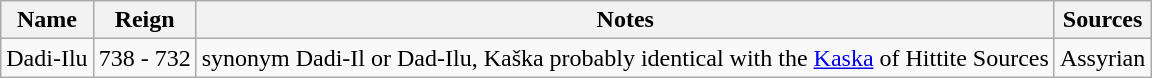<table class="wikitable">
<tr>
<th>Name</th>
<th>Reign</th>
<th>Notes</th>
<th>Sources</th>
</tr>
<tr>
<td>Dadi-Ilu</td>
<td>738 - 732</td>
<td>synonym Dadi-Il or Dad-Ilu, Kaška probably identical with the <a href='#'>Kaska</a> of Hittite Sources</td>
<td>Assyrian</td>
</tr>
</table>
